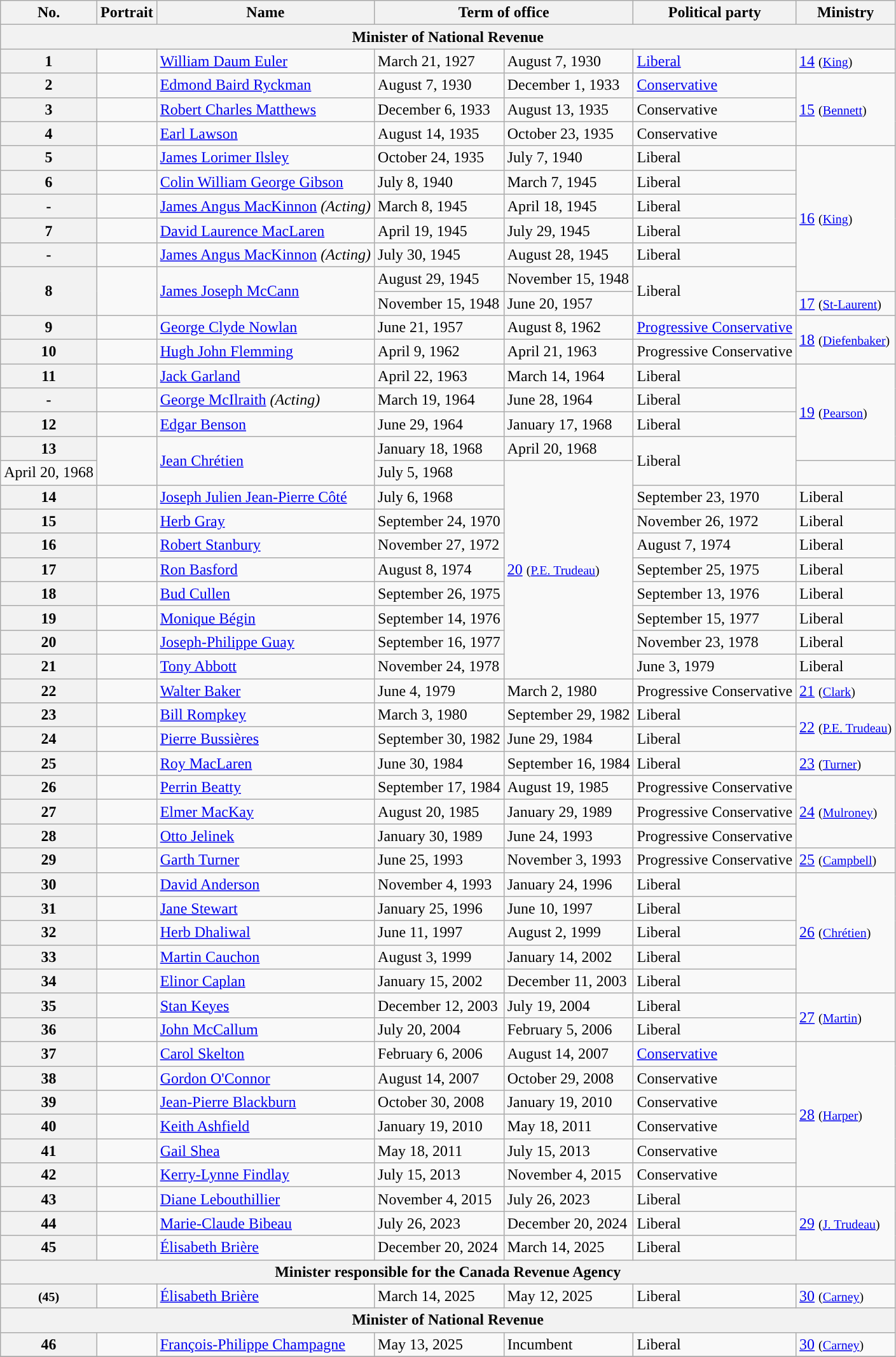<table class="wikitable">
<tr>
<th>No.</th>
<th>Portrait</th>
<th>Name</th>
<th colspan=2>Term of office</th>
<th>Political party</th>
<th>Ministry</th>
</tr>
<tr>
<th colspan=7>Minister of National Revenue</th>
</tr>
<tr>
<th style="background:">1</th>
<td></td>
<td><a href='#'>William Daum Euler</a></td>
<td>March 21, 1927</td>
<td>August 7, 1930</td>
<td><a href='#'>Liberal</a></td>
<td><a href='#'>14</a> <small>(<a href='#'>King</a>)</small></td>
</tr>
<tr>
<th style="background:">2</th>
<td></td>
<td><a href='#'>Edmond Baird Ryckman</a></td>
<td>August 7, 1930</td>
<td>December 1, 1933</td>
<td><a href='#'>Conservative</a></td>
<td rowspan="3"><a href='#'>15</a> <small>(<a href='#'>Bennett</a>)</small></td>
</tr>
<tr>
<th style="background:">3</th>
<td></td>
<td><a href='#'>Robert Charles Matthews</a></td>
<td>December 6, 1933</td>
<td>August 13, 1935</td>
<td>Conservative</td>
</tr>
<tr>
<th style="background:">4</th>
<td></td>
<td><a href='#'>Earl Lawson</a></td>
<td>August 14, 1935</td>
<td>October 23, 1935</td>
<td>Conservative</td>
</tr>
<tr>
<th style="background:">5</th>
<td></td>
<td><a href='#'>James Lorimer Ilsley</a></td>
<td>October 24, 1935</td>
<td>July 7, 1940</td>
<td>Liberal</td>
<td rowspan="6"><a href='#'>16</a> <small>(<a href='#'>King</a>)</small></td>
</tr>
<tr>
<th style="background:">6</th>
<td></td>
<td><a href='#'>Colin William George Gibson</a></td>
<td>July 8, 1940</td>
<td>March 7, 1945</td>
<td>Liberal</td>
</tr>
<tr>
<th style="background:">-</th>
<td></td>
<td><a href='#'>James Angus MacKinnon</a> <em>(Acting)</em></td>
<td>March 8, 1945</td>
<td>April 18, 1945</td>
<td>Liberal</td>
</tr>
<tr>
<th style="background:">7</th>
<td></td>
<td><a href='#'>David Laurence MacLaren</a></td>
<td>April 19, 1945</td>
<td>July 29, 1945</td>
<td>Liberal</td>
</tr>
<tr>
<th style="background:">-</th>
<td></td>
<td><a href='#'>James Angus MacKinnon</a> <em>(Acting)</em></td>
<td>July 30, 1945</td>
<td>August 28, 1945</td>
<td>Liberal</td>
</tr>
<tr>
<th rowspan="2" style="background:">8</th>
<td rowspan="2"></td>
<td rowspan="2"><a href='#'>James Joseph McCann</a></td>
<td>August 29, 1945</td>
<td>November 15, 1948</td>
<td rowspan="2">Liberal</td>
</tr>
<tr>
<td>November 15, 1948</td>
<td>June 20, 1957</td>
<td><a href='#'>17</a> <small>(<a href='#'>St-Laurent</a>)</small></td>
</tr>
<tr>
<th style="background:">9</th>
<td></td>
<td><a href='#'>George Clyde Nowlan</a></td>
<td>June 21, 1957</td>
<td>August 8, 1962</td>
<td><a href='#'>Progressive Conservative</a></td>
<td rowspan="2"><a href='#'>18</a> <small>(<a href='#'>Diefenbaker</a>)</small></td>
</tr>
<tr>
<th style="background:">10</th>
<td></td>
<td><a href='#'>Hugh John Flemming</a></td>
<td>April 9, 1962</td>
<td>April 21, 1963</td>
<td>Progressive Conservative</td>
</tr>
<tr>
<th style="background:">11</th>
<td></td>
<td><a href='#'>Jack Garland</a></td>
<td>April 22, 1963</td>
<td>March 14, 1964</td>
<td>Liberal</td>
<td rowspan="4"><a href='#'>19</a> <small>(<a href='#'>Pearson</a>)</small></td>
</tr>
<tr>
<th style="background:">-</th>
<td></td>
<td><a href='#'>George McIlraith</a> <em>(Acting)</em></td>
<td>March 19, 1964</td>
<td>June 28, 1964</td>
<td>Liberal</td>
</tr>
<tr>
<th style="background:">12</th>
<td></td>
<td><a href='#'>Edgar Benson</a></td>
<td>June 29, 1964</td>
<td>January 17, 1968</td>
<td>Liberal</td>
</tr>
<tr>
<th style="background:">13</th>
<td rowspan="2"></td>
<td rowspan="2"><a href='#'>Jean Chrétien</a></td>
<td>January 18, 1968</td>
<td>April 20, 1968</td>
<td rowspan="2">Liberal</td>
</tr>
<tr>
<td>April 20, 1968</td>
<td>July 5, 1968</td>
<td rowspan="9"><a href='#'>20</a> <small>(<a href='#'>P.E. Trudeau</a>)</small></td>
</tr>
<tr>
<th style="background:">14</th>
<td></td>
<td><a href='#'>Joseph Julien Jean-Pierre Côté</a></td>
<td>July 6, 1968</td>
<td>September 23, 1970</td>
<td>Liberal</td>
</tr>
<tr>
<th style="background:">15</th>
<td></td>
<td><a href='#'>Herb Gray</a></td>
<td>September 24, 1970</td>
<td>November 26, 1972</td>
<td>Liberal</td>
</tr>
<tr>
<th style="background:">16</th>
<td></td>
<td><a href='#'>Robert Stanbury</a></td>
<td>November 27, 1972</td>
<td>August 7, 1974</td>
<td>Liberal</td>
</tr>
<tr>
<th style="background:">17</th>
<td></td>
<td><a href='#'>Ron Basford</a></td>
<td>August 8, 1974</td>
<td>September 25, 1975</td>
<td>Liberal</td>
</tr>
<tr>
<th style="background:">18</th>
<td></td>
<td><a href='#'>Bud Cullen</a></td>
<td>September 26, 1975</td>
<td>September 13, 1976</td>
<td>Liberal</td>
</tr>
<tr>
<th style="background:">19</th>
<td></td>
<td><a href='#'>Monique Bégin</a></td>
<td>September 14, 1976</td>
<td>September 15, 1977</td>
<td>Liberal</td>
</tr>
<tr>
<th style="background:">20</th>
<td></td>
<td><a href='#'>Joseph-Philippe Guay</a></td>
<td>September 16, 1977</td>
<td>November 23, 1978</td>
<td>Liberal</td>
</tr>
<tr>
<th style="background:">21</th>
<td></td>
<td><a href='#'>Tony Abbott</a></td>
<td>November 24, 1978</td>
<td>June 3, 1979</td>
<td>Liberal</td>
</tr>
<tr>
<th style="background:">22</th>
<td></td>
<td><a href='#'>Walter Baker</a></td>
<td>June 4, 1979</td>
<td>March 2, 1980</td>
<td>Progressive Conservative</td>
<td><a href='#'>21</a> <small>(<a href='#'>Clark</a>)</small></td>
</tr>
<tr>
<th style="background:">23</th>
<td></td>
<td><a href='#'>Bill Rompkey</a></td>
<td>March 3, 1980</td>
<td>September 29, 1982</td>
<td>Liberal</td>
<td rowspan="2"><a href='#'>22</a> <small>(<a href='#'>P.E. Trudeau</a>)</small></td>
</tr>
<tr>
<th style="background:">24</th>
<td></td>
<td><a href='#'>Pierre Bussières</a></td>
<td>September 30, 1982</td>
<td>June 29, 1984</td>
<td>Liberal</td>
</tr>
<tr>
<th style="background:">25</th>
<td></td>
<td><a href='#'>Roy MacLaren</a></td>
<td>June 30, 1984</td>
<td>September 16, 1984</td>
<td>Liberal</td>
<td><a href='#'>23</a> <small>(<a href='#'>Turner</a>)</small></td>
</tr>
<tr>
<th style="background:">26</th>
<td></td>
<td><a href='#'>Perrin Beatty</a></td>
<td>September 17, 1984</td>
<td>August 19, 1985</td>
<td>Progressive Conservative</td>
<td rowspan="3"><a href='#'>24</a> <small>(<a href='#'>Mulroney</a>)</small></td>
</tr>
<tr>
<th style="background:">27</th>
<td></td>
<td><a href='#'>Elmer MacKay</a></td>
<td>August 20, 1985</td>
<td>January 29, 1989</td>
<td>Progressive Conservative</td>
</tr>
<tr>
<th style="background:">28</th>
<td></td>
<td><a href='#'>Otto Jelinek</a></td>
<td>January 30, 1989</td>
<td>June 24, 1993</td>
<td>Progressive Conservative</td>
</tr>
<tr>
<th style="background:">29</th>
<td></td>
<td><a href='#'>Garth Turner</a></td>
<td>June 25, 1993</td>
<td>November 3, 1993</td>
<td>Progressive Conservative</td>
<td><a href='#'>25</a> <small>(<a href='#'>Campbell</a>)</small></td>
</tr>
<tr>
<th style="background:">30</th>
<td></td>
<td><a href='#'>David Anderson</a></td>
<td>November 4, 1993</td>
<td>January 24, 1996</td>
<td>Liberal</td>
<td rowspan="5"><a href='#'>26</a> <small>(<a href='#'>Chrétien</a>)</small></td>
</tr>
<tr>
<th style="background:">31</th>
<td></td>
<td><a href='#'>Jane Stewart</a></td>
<td>January 25, 1996</td>
<td>June 10, 1997</td>
<td>Liberal</td>
</tr>
<tr>
<th style="background:">32</th>
<td></td>
<td><a href='#'>Herb Dhaliwal</a></td>
<td>June 11, 1997</td>
<td>August 2, 1999</td>
<td>Liberal</td>
</tr>
<tr>
<th style="background:">33</th>
<td></td>
<td><a href='#'>Martin Cauchon</a></td>
<td>August 3, 1999</td>
<td>January 14, 2002</td>
<td>Liberal</td>
</tr>
<tr>
<th style="background:">34</th>
<td></td>
<td><a href='#'>Elinor Caplan</a></td>
<td>January 15, 2002</td>
<td>December 11, 2003</td>
<td>Liberal</td>
</tr>
<tr>
<th style="background:">35</th>
<td></td>
<td><a href='#'>Stan Keyes</a></td>
<td>December 12, 2003</td>
<td>July 19, 2004</td>
<td>Liberal</td>
<td rowspan="2"><a href='#'>27</a> <small>(<a href='#'>Martin</a>)</small></td>
</tr>
<tr>
<th style="background:">36</th>
<td></td>
<td><a href='#'>John McCallum</a></td>
<td>July 20, 2004</td>
<td>February 5, 2006</td>
<td>Liberal</td>
</tr>
<tr>
<th style="background:">37</th>
<td></td>
<td><a href='#'>Carol Skelton</a></td>
<td>February 6, 2006</td>
<td>August 14, 2007</td>
<td><a href='#'>Conservative</a></td>
<td rowspan="6"><a href='#'>28</a> <small>(<a href='#'>Harper</a>)</small></td>
</tr>
<tr>
<th style="background:">38</th>
<td></td>
<td><a href='#'>Gordon O'Connor</a></td>
<td>August 14, 2007</td>
<td>October 29, 2008</td>
<td>Conservative</td>
</tr>
<tr>
<th style="background:">39</th>
<td></td>
<td><a href='#'>Jean-Pierre Blackburn</a></td>
<td>October 30, 2008</td>
<td>January 19, 2010</td>
<td>Conservative</td>
</tr>
<tr>
<th style="background:">40</th>
<td></td>
<td><a href='#'>Keith Ashfield</a></td>
<td>January 19, 2010</td>
<td>May 18, 2011</td>
<td>Conservative</td>
</tr>
<tr>
<th style="background:">41</th>
<td></td>
<td><a href='#'>Gail Shea</a></td>
<td>May 18, 2011</td>
<td>July 15, 2013</td>
<td>Conservative</td>
</tr>
<tr>
<th style="background:">42</th>
<td></td>
<td><a href='#'>Kerry-Lynne Findlay</a></td>
<td>July 15, 2013</td>
<td>November 4, 2015</td>
<td>Conservative</td>
</tr>
<tr>
<th style="background:">43</th>
<td></td>
<td><a href='#'>Diane Lebouthillier</a></td>
<td>November 4, 2015</td>
<td>July 26, 2023</td>
<td>Liberal</td>
<td rowspan="3"><a href='#'>29</a> <small>(<a href='#'>J. Trudeau</a>)</small></td>
</tr>
<tr>
<th style="background:">44</th>
<td></td>
<td><a href='#'>Marie-Claude Bibeau</a></td>
<td>July 26, 2023</td>
<td>December 20, 2024</td>
<td>Liberal</td>
</tr>
<tr>
<th style="background:">45</th>
<td></td>
<td><a href='#'>Élisabeth Brière</a></td>
<td>December 20, 2024</td>
<td>March 14, 2025</td>
<td>Liberal</td>
</tr>
<tr>
<th colspan=7>Minister responsible for the Canada Revenue Agency</th>
</tr>
<tr>
<th style="background:"><small>(45)</small></th>
<td></td>
<td><a href='#'>Élisabeth Brière</a></td>
<td>March 14, 2025</td>
<td>May 12, 2025</td>
<td>Liberal</td>
<td><a href='#'>30</a> <small>(<a href='#'>Carney</a>)</small></td>
</tr>
<tr>
<th colspan=7>Minister of National Revenue</th>
</tr>
<tr>
<th style="background:">46</th>
<td></td>
<td><a href='#'>François-Philippe Champagne</a></td>
<td>May 13, 2025</td>
<td>Incumbent</td>
<td>Liberal</td>
<td><a href='#'>30</a> <small>(<a href='#'>Carney</a>)</small></td>
</tr>
<tr>
</tr>
</table>
